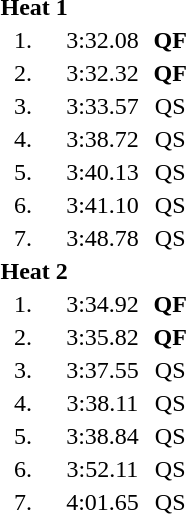<table style="text-align:center">
<tr>
<td colspan=4 align=left><strong>Heat 1</strong></td>
</tr>
<tr>
<td width=30>1.</td>
<td align=left></td>
<td width=60>3:32.08</td>
<td><strong>QF</strong></td>
</tr>
<tr>
<td>2.</td>
<td align=left></td>
<td>3:32.32</td>
<td><strong>QF</strong></td>
</tr>
<tr>
<td>3.</td>
<td align=left></td>
<td>3:33.57</td>
<td>QS</td>
</tr>
<tr>
<td>4.</td>
<td align=left></td>
<td>3:38.72</td>
<td>QS</td>
</tr>
<tr>
<td>5.</td>
<td align=left></td>
<td>3:40.13</td>
<td>QS</td>
</tr>
<tr>
<td>6.</td>
<td align=left></td>
<td>3:41.10</td>
<td>QS</td>
</tr>
<tr>
<td>7.</td>
<td align=left></td>
<td>3:48.78</td>
<td>QS</td>
</tr>
<tr>
<td colspan=4 align=left><strong>Heat 2</strong></td>
</tr>
<tr>
<td>1.</td>
<td align=left></td>
<td>3:34.92</td>
<td><strong>QF</strong></td>
</tr>
<tr>
<td>2.</td>
<td align=left></td>
<td>3:35.82</td>
<td><strong>QF</strong></td>
</tr>
<tr>
<td>3.</td>
<td align=left></td>
<td>3:37.55</td>
<td>QS</td>
</tr>
<tr>
<td>4.</td>
<td align=left></td>
<td>3:38.11</td>
<td>QS</td>
</tr>
<tr>
<td>5.</td>
<td align=left></td>
<td>3:38.84</td>
<td>QS</td>
</tr>
<tr>
<td>6.</td>
<td align=left></td>
<td>3:52.11</td>
<td>QS</td>
</tr>
<tr>
<td>7.</td>
<td align=left></td>
<td>4:01.65</td>
<td>QS</td>
</tr>
</table>
